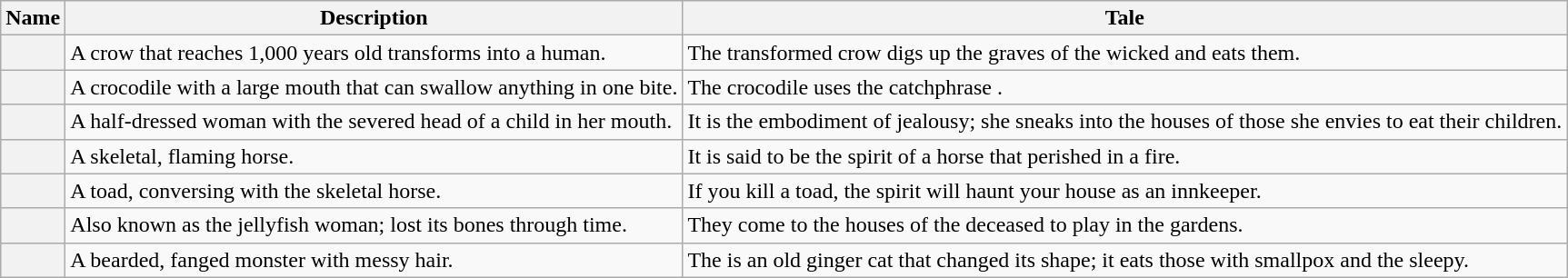<table class="wikitable" style="font-size:100%;text-align:left;">
<tr>
<th>Name</th>
<th>Description</th>
<th>Tale</th>
</tr>
<tr>
<th></th>
<td>A crow that reaches 1,000 years old transforms into a human.</td>
<td>The transformed crow digs up the graves of the wicked and eats them.</td>
</tr>
<tr>
<th></th>
<td>A crocodile with a large mouth that can swallow anything in one bite.</td>
<td>The crocodile uses the catchphrase .</td>
</tr>
<tr>
<th></th>
<td>A half-dressed woman with the severed head of a child in her mouth.</td>
<td>It is the embodiment of jealousy; she sneaks into the houses of those she envies to eat their children.</td>
</tr>
<tr>
<th></th>
<td>A skeletal, flaming horse.</td>
<td>It is said to be the spirit of a horse that perished in a fire.</td>
</tr>
<tr>
<th></th>
<td>A toad, conversing with the skeletal horse.</td>
<td>If you kill a toad, the spirit will haunt your house as an innkeeper.</td>
</tr>
<tr>
<th></th>
<td>Also known as the jellyfish woman; lost its bones through time.</td>
<td>They come to the houses of the deceased to play in the gardens.</td>
</tr>
<tr>
<th></th>
<td>A bearded, fanged monster with messy hair.</td>
<td>The  is an old ginger cat that changed its shape; it eats those with smallpox and the sleepy.</td>
</tr>
</table>
